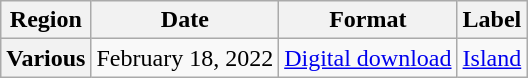<table class="wikitable plainrowheaders">
<tr>
<th>Region</th>
<th>Date</th>
<th>Format</th>
<th>Label</th>
</tr>
<tr>
<th scope="row">Various</th>
<td>February 18, 2022</td>
<td><a href='#'>Digital download</a></td>
<td><a href='#'>Island</a></td>
</tr>
</table>
